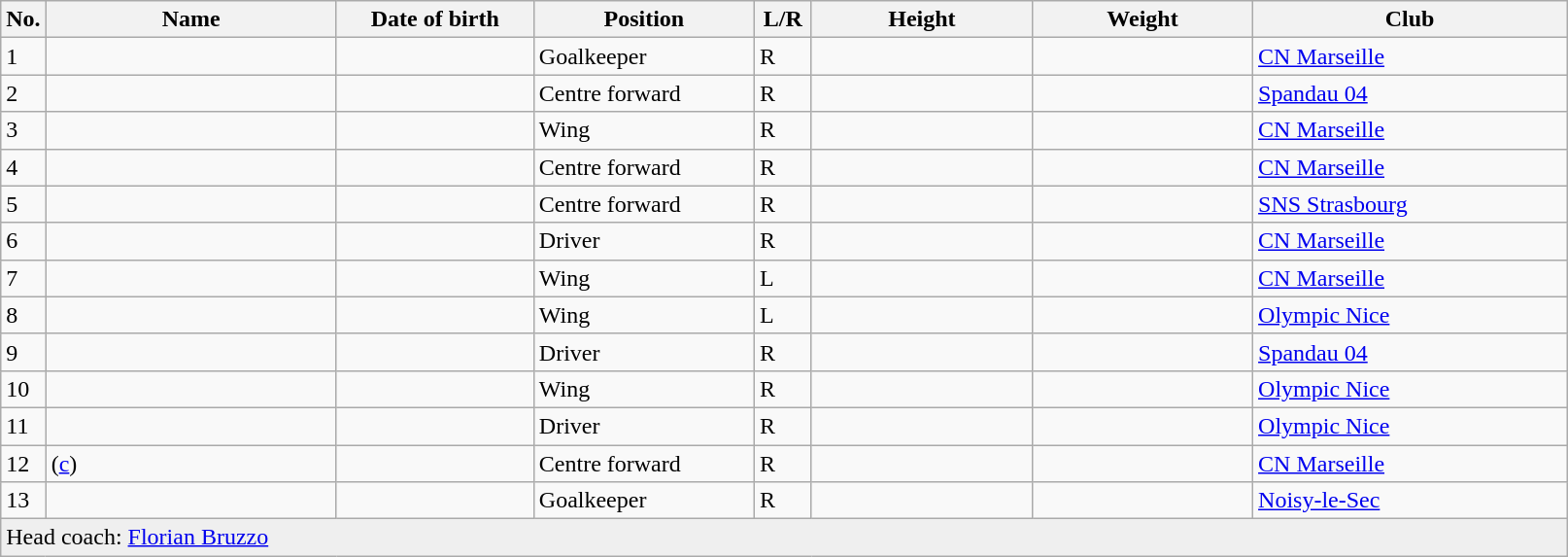<table class=wikitable sortable style=font-size:100%; text-align:center;>
<tr>
<th>No.</th>
<th style=width:12em>Name</th>
<th style=width:8em>Date of birth</th>
<th style=width:9em>Position</th>
<th style=width:2em>L/R</th>
<th style=width:9em>Height</th>
<th style=width:9em>Weight</th>
<th style=width:13em>Club</th>
</tr>
<tr>
<td>1</td>
<td align=left></td>
<td align=right></td>
<td>Goalkeeper</td>
<td>R</td>
<td></td>
<td></td>
<td> <a href='#'>CN Marseille</a></td>
</tr>
<tr>
<td>2</td>
<td align=left></td>
<td align=right></td>
<td>Centre forward</td>
<td>R</td>
<td></td>
<td></td>
<td> <a href='#'>Spandau 04</a></td>
</tr>
<tr>
<td>3</td>
<td align=left></td>
<td align=right></td>
<td>Wing</td>
<td>R</td>
<td></td>
<td></td>
<td> <a href='#'>CN Marseille</a></td>
</tr>
<tr>
<td>4</td>
<td align=left></td>
<td align=right></td>
<td>Centre forward</td>
<td>R</td>
<td></td>
<td></td>
<td> <a href='#'>CN Marseille</a></td>
</tr>
<tr>
<td>5</td>
<td align=left></td>
<td align=right></td>
<td>Centre forward</td>
<td>R</td>
<td></td>
<td></td>
<td> <a href='#'>SNS Strasbourg</a></td>
</tr>
<tr>
<td>6</td>
<td align=left></td>
<td align=right></td>
<td>Driver</td>
<td>R</td>
<td></td>
<td></td>
<td> <a href='#'>CN Marseille</a></td>
</tr>
<tr>
<td>7</td>
<td align=left></td>
<td align=right></td>
<td>Wing</td>
<td>L</td>
<td></td>
<td></td>
<td> <a href='#'>CN Marseille</a></td>
</tr>
<tr>
<td>8</td>
<td align=left></td>
<td align=right></td>
<td>Wing</td>
<td>L</td>
<td></td>
<td></td>
<td> <a href='#'>Olympic Nice</a></td>
</tr>
<tr>
<td>9</td>
<td align=left></td>
<td align=right></td>
<td>Driver</td>
<td>R</td>
<td></td>
<td></td>
<td> <a href='#'>Spandau 04</a></td>
</tr>
<tr>
<td>10</td>
<td align=left></td>
<td align=right></td>
<td>Wing</td>
<td>R</td>
<td></td>
<td></td>
<td> <a href='#'>Olympic Nice</a></td>
</tr>
<tr>
<td>11</td>
<td align=left></td>
<td align=right></td>
<td>Driver</td>
<td>R</td>
<td></td>
<td></td>
<td> <a href='#'>Olympic Nice</a></td>
</tr>
<tr>
<td>12</td>
<td align=left> (<a href='#'>c</a>)</td>
<td align=right></td>
<td>Centre forward</td>
<td>R</td>
<td></td>
<td></td>
<td> <a href='#'>CN Marseille</a></td>
</tr>
<tr>
<td>13</td>
<td align=left></td>
<td align=right></td>
<td>Goalkeeper</td>
<td>R</td>
<td></td>
<td></td>
<td> <a href='#'>Noisy-le-Sec</a></td>
</tr>
<tr style="background:#efefef;">
<td colspan="8" style="text-align:left;">Head coach: <a href='#'>Florian Bruzzo</a></td>
</tr>
</table>
